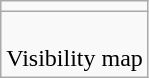<table class=wikitable>
<tr>
<td> </td>
</tr>
<tr align=center>
<td><br>Visibility map</td>
</tr>
</table>
